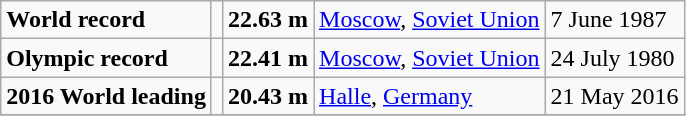<table class="wikitable">
<tr>
<td><strong>World record</strong></td>
<td></td>
<td><strong>22.63 m</strong></td>
<td><a href='#'>Moscow</a>, <a href='#'>Soviet Union</a></td>
<td>7 June 1987</td>
</tr>
<tr>
<td><strong>Olympic record</strong></td>
<td></td>
<td><strong>22.41 m</strong></td>
<td><a href='#'>Moscow</a>, <a href='#'>Soviet Union</a></td>
<td>24 July 1980</td>
</tr>
<tr>
<td><strong>2016 World leading</strong></td>
<td></td>
<td><strong>20.43 m</strong></td>
<td><a href='#'>Halle</a>, <a href='#'>Germany</a></td>
<td>21 May 2016</td>
</tr>
<tr>
</tr>
</table>
